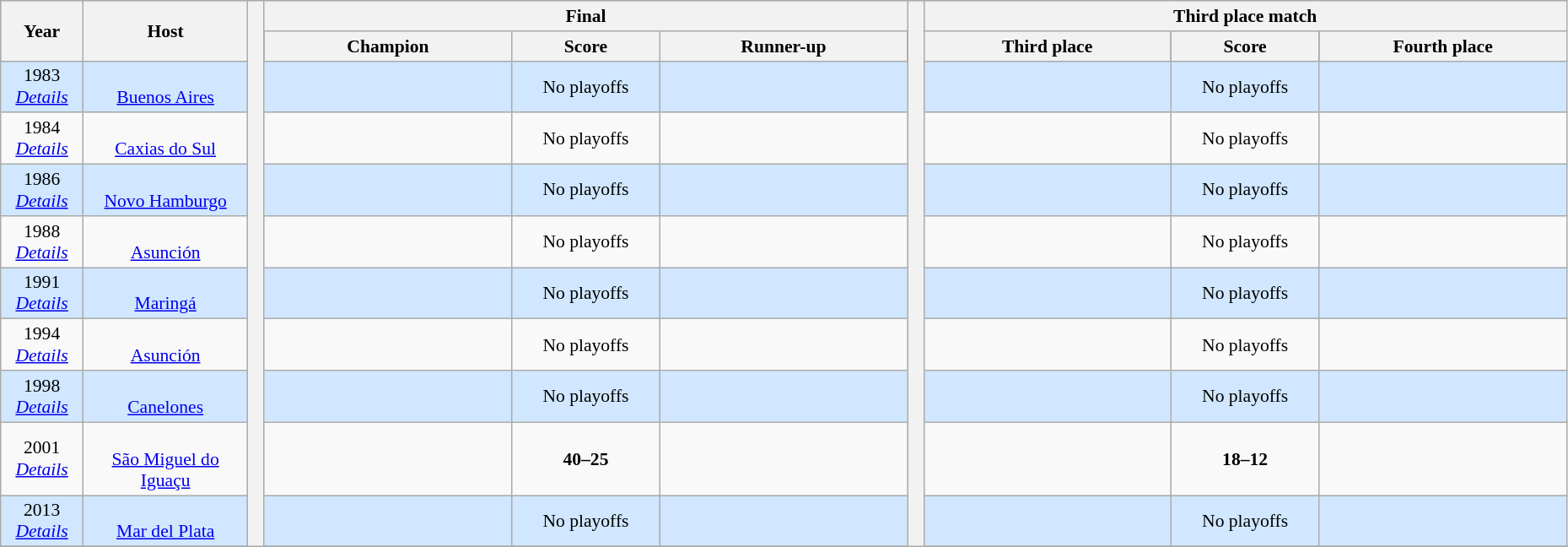<table class="wikitable" style="font-size:90%; width: 98%; text-align: center;">
<tr bgcolor=#C1D8FF>
<th rowspan=2 width=5%>Year</th>
<th rowspan=2 width=10%>Host</th>
<th width=1% rowspan=100 bgcolor=ffffff></th>
<th colspan=3>Final</th>
<th width=1% rowspan=100 bgcolor=ffffff></th>
<th colspan=3>Third place match</th>
</tr>
<tr bgcolor=FEF>
<th width=15%>Champion</th>
<th width=9%>Score</th>
<th width=15%>Runner-up</th>
<th width=15%>Third place</th>
<th width=9%>Score</th>
<th width=15%>Fourth place</th>
</tr>
<tr bgcolor=#D0E7FF>
<td>1983<br><em><a href='#'>Details</a></em></td>
<td><br><a href='#'>Buenos Aires</a></td>
<td><strong></strong></td>
<td><span>No playoffs</span></td>
<td></td>
<td></td>
<td><span>No playoffs</span></td>
<td></td>
</tr>
<tr>
<td>1984<br><em><a href='#'>Details</a></em></td>
<td><br><a href='#'>Caxias do Sul</a></td>
<td><strong></strong></td>
<td><span>No playoffs</span></td>
<td></td>
<td></td>
<td><span>No playoffs</span></td>
<td></td>
</tr>
<tr bgcolor=#D0E7FF>
<td>1986<br><em><a href='#'>Details</a></em></td>
<td><br><a href='#'>Novo Hamburgo</a></td>
<td><strong></strong></td>
<td><span>No playoffs</span></td>
<td></td>
<td></td>
<td><span>No playoffs</span></td>
<td></td>
</tr>
<tr>
<td>1988<br><em><a href='#'>Details</a></em></td>
<td><br><a href='#'>Asunción</a></td>
<td><strong></strong></td>
<td><span>No playoffs</span></td>
<td></td>
<td></td>
<td><span>No playoffs</span></td>
<td></td>
</tr>
<tr bgcolor=#D0E7FF>
<td>1991<br><em><a href='#'>Details</a></em></td>
<td><br><a href='#'>Maringá</a></td>
<td><strong></strong></td>
<td><span>No playoffs</span></td>
<td></td>
<td></td>
<td><span>No playoffs</span></td>
<td></td>
</tr>
<tr>
<td>1994<br><em><a href='#'>Details</a></em></td>
<td><br><a href='#'>Asunción</a></td>
<td><strong></strong></td>
<td><span>No playoffs</span></td>
<td></td>
<td></td>
<td><span>No playoffs</span></td>
<td></td>
</tr>
<tr bgcolor=#D0E7FF>
<td>1998<br><em><a href='#'>Details</a></em></td>
<td><br><a href='#'>Canelones</a></td>
<td><strong></strong></td>
<td><span>No playoffs</span></td>
<td></td>
<td></td>
<td><span>No playoffs</span></td>
<td></td>
</tr>
<tr>
<td>2001<br><em><a href='#'>Details</a></em></td>
<td><br><a href='#'>São Miguel do Iguaçu</a></td>
<td><strong></strong></td>
<td><strong> 40–25 </strong></td>
<td></td>
<td></td>
<td><strong> 18–12 </strong></td>
<td></td>
</tr>
<tr bgcolor=#D0E7FF>
<td>2013<br><em><a href='#'>Details</a></em></td>
<td><br><a href='#'>Mar del Plata</a></td>
<td><strong></strong></td>
<td><span>No playoffs</span></td>
<td></td>
<td></td>
<td><span>No playoffs</span></td>
<td></td>
</tr>
<tr>
</tr>
</table>
